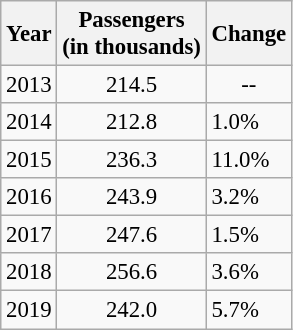<table class="wikitable" style="font-size: 95%">
<tr>
<th>Year</th>
<th>Passengers<br>(in thousands)</th>
<th>Change</th>
</tr>
<tr>
<td>2013</td>
<td align=center>214.5</td>
<td style="text-align:center;">--</td>
</tr>
<tr>
<td>2014</td>
<td align=center>212.8</td>
<td> 1.0%</td>
</tr>
<tr>
<td>2015</td>
<td align=center>236.3</td>
<td> 11.0%</td>
</tr>
<tr>
<td>2016</td>
<td align=center>243.9</td>
<td> 3.2%</td>
</tr>
<tr>
<td>2017</td>
<td align=center>247.6</td>
<td> 1.5%</td>
</tr>
<tr>
<td>2018</td>
<td align=center>256.6</td>
<td> 3.6%</td>
</tr>
<tr>
<td>2019</td>
<td align=center>242.0</td>
<td> 5.7%</td>
</tr>
</table>
